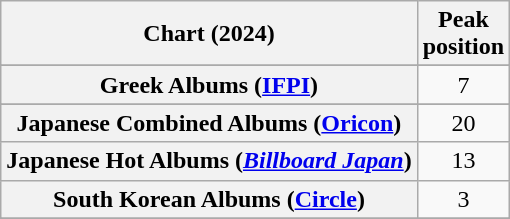<table class="wikitable plainrowheaders sortable" style="text-align:center">
<tr>
<th scope="col">Chart (2024)</th>
<th scope="col">Peak<br>position</th>
</tr>
<tr>
</tr>
<tr>
<th scope="row">Greek Albums (<a href='#'>IFPI</a>)</th>
<td>7</td>
</tr>
<tr>
</tr>
<tr>
<th scope="row">Japanese Combined Albums (<a href='#'>Oricon</a>)</th>
<td>20</td>
</tr>
<tr>
<th scope="row">Japanese Hot Albums (<em><a href='#'>Billboard Japan</a></em>)</th>
<td>13</td>
</tr>
<tr>
<th scope="row">South Korean Albums (<a href='#'>Circle</a>)</th>
<td>3</td>
</tr>
<tr>
</tr>
<tr>
</tr>
<tr>
</tr>
<tr>
</tr>
</table>
